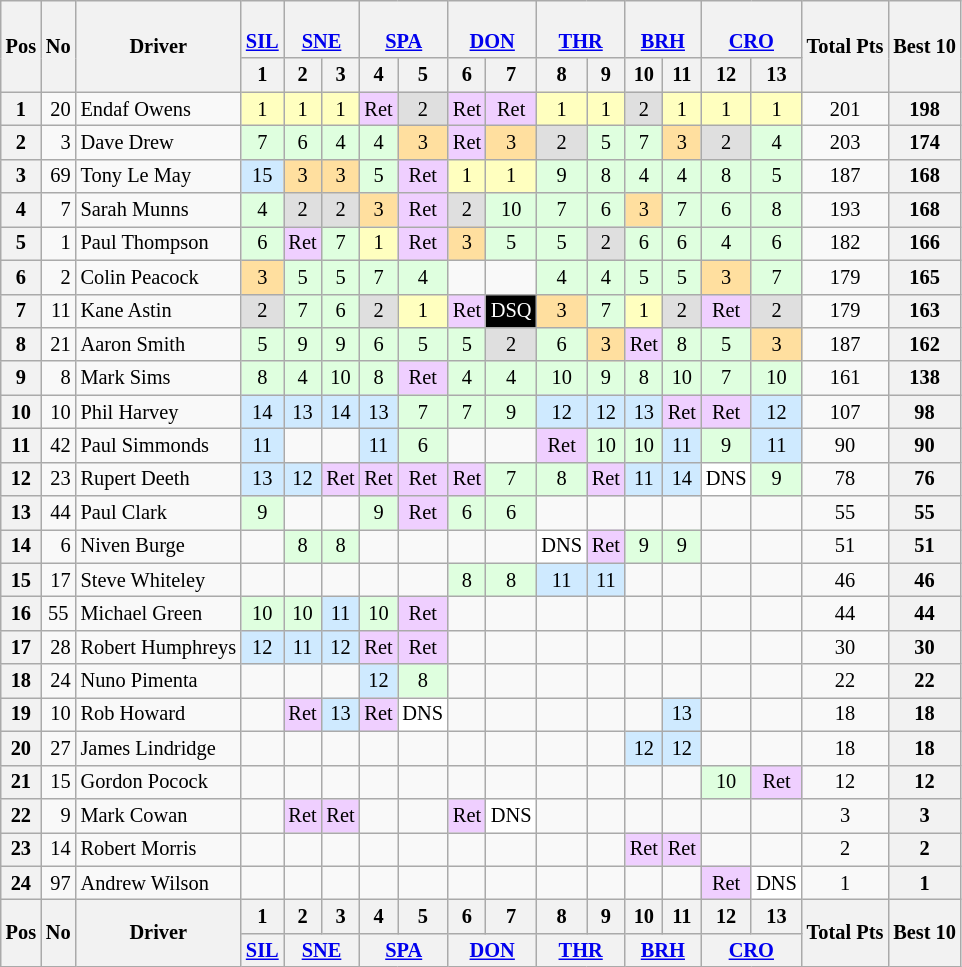<table class="wikitable" style="font-size: 85%; text-align: center;">
<tr valign="top">
<th rowspan="2" valign="middle">Pos</th>
<th rowspan="2" valign="middle">No</th>
<th rowspan="2" valign="middle">Driver</th>
<th><br><a href='#'>SIL</a></th>
<th colspan="2"><br><a href='#'>SNE</a></th>
<th colspan="2"><br><a href='#'>SPA</a></th>
<th colspan="2"><br><a href='#'>DON</a></th>
<th colspan="2"><br><a href='#'>THR</a></th>
<th colspan="2"><br><a href='#'>BRH</a></th>
<th colspan="2"><br><a href='#'>CRO</a></th>
<th rowspan="2" valign="middle">Total Pts</th>
<th rowspan="2" valign="middle">Best 10</th>
</tr>
<tr>
<th valign="middle">1</th>
<th valign="middle">2</th>
<th valign="middle">3</th>
<th valign="middle">4</th>
<th valign="middle">5</th>
<th valign="middle">6</th>
<th valign="middle">7</th>
<th valign="middle">8</th>
<th valign="middle">9</th>
<th valign="middle">10</th>
<th valign="middle">11</th>
<th valign="middle">12</th>
<th valign="middle">13</th>
</tr>
<tr>
<th>1</th>
<td align=right>20</td>
<td align=left> Endaf Owens</td>
<td style="background:#ffffbf;">1</td>
<td style="background:#ffffbf;">1</td>
<td style="background:#ffffbf;">1</td>
<td style="background:#efcfff;">Ret</td>
<td style="background:#dfdfdf;">2</td>
<td style="background:#efcfff;">Ret</td>
<td style="background:#efcfff;">Ret</td>
<td style="background:#ffffbf;">1</td>
<td style="background:#ffffbf;">1</td>
<td style="background:#dfdfdf;">2</td>
<td style="background:#ffffbf;">1</td>
<td style="background:#ffffbf;">1</td>
<td style="background:#ffffbf;">1</td>
<td>201</td>
<th>198</th>
</tr>
<tr>
<th>2</th>
<td align=right>3</td>
<td align=left> Dave Drew</td>
<td style="background:#dfffdf;">7</td>
<td style="background:#dfffdf;">6</td>
<td style="background:#dfffdf;">4</td>
<td style="background:#dfffdf;">4</td>
<td style="background:#ffdf9f;">3</td>
<td style="background:#efcfff;">Ret</td>
<td style="background:#ffdf9f;">3</td>
<td style="background:#dfdfdf;">2</td>
<td style="background:#dfffdf;">5</td>
<td style="background:#dfffdf;">7</td>
<td style="background:#ffdf9f;">3</td>
<td style="background:#dfdfdf;">2</td>
<td style="background:#dfffdf;">4</td>
<td>203</td>
<th>174</th>
</tr>
<tr>
<th>3</th>
<td align=right>69</td>
<td align=left> Tony Le May</td>
<td style="background:#CFEAFF;">15</td>
<td style="background:#ffdf9f;">3</td>
<td style="background:#ffdf9f;">3</td>
<td style="background:#dfffdf;">5</td>
<td style="background:#efcfff;">Ret</td>
<td style="background:#ffffbf;">1</td>
<td style="background:#ffffbf;">1</td>
<td style="background:#dfffdf;">9</td>
<td style="background:#dfffdf;">8</td>
<td style="background:#dfffdf;">4</td>
<td style="background:#dfffdf;">4</td>
<td style="background:#dfffdf;">8</td>
<td style="background:#dfffdf;">5</td>
<td>187</td>
<th>168</th>
</tr>
<tr>
<th>4</th>
<td align=right>7</td>
<td align=left> Sarah Munns</td>
<td style="background:#dfffdf;">4</td>
<td style="background:#dfdfdf;">2</td>
<td style="background:#dfdfdf;">2</td>
<td style="background:#ffdf9f;">3</td>
<td style="background:#efcfff;">Ret</td>
<td style="background:#dfdfdf;">2</td>
<td style="background:#dfffdf;">10</td>
<td style="background:#dfffdf;">7</td>
<td style="background:#dfffdf;">6</td>
<td style="background:#ffdf9f;">3</td>
<td style="background:#dfffdf;">7</td>
<td style="background:#dfffdf;">6</td>
<td style="background:#dfffdf;">8</td>
<td>193</td>
<th>168</th>
</tr>
<tr>
<th>5</th>
<td align=right>1</td>
<td align=left> Paul Thompson</td>
<td style="background:#dfffdf;">6</td>
<td style="background:#efcfff;">Ret</td>
<td style="background:#dfffdf;">7</td>
<td style="background:#ffffbf;">1</td>
<td style="background:#efcfff;">Ret</td>
<td style="background:#ffdf9f;">3</td>
<td style="background:#dfffdf;">5</td>
<td style="background:#dfffdf;">5</td>
<td style="background:#dfdfdf;">2</td>
<td style="background:#dfffdf;">6</td>
<td style="background:#dfffdf;">6</td>
<td style="background:#dfffdf;">4</td>
<td style="background:#dfffdf;">6</td>
<td>182</td>
<th>166</th>
</tr>
<tr>
<th>6</th>
<td align=right>2</td>
<td align=left> Colin Peacock</td>
<td style="background:#ffdf9f;">3</td>
<td style="background:#dfffdf;">5</td>
<td style="background:#dfffdf;">5</td>
<td style="background:#dfffdf;">7</td>
<td style="background:#dfffdf;">4</td>
<td></td>
<td></td>
<td style="background:#dfffdf;">4</td>
<td style="background:#dfffdf;">4</td>
<td style="background:#dfffdf;">5</td>
<td style="background:#dfffdf;">5</td>
<td style="background:#ffdf9f;">3</td>
<td style="background:#dfffdf;">7</td>
<td>179</td>
<th>165</th>
</tr>
<tr>
<th>7</th>
<td align=right>11</td>
<td align=left> Kane Astin</td>
<td style="background:#dfdfdf;">2</td>
<td style="background:#dfffdf;">7</td>
<td style="background:#dfffdf;">6</td>
<td style="background:#dfdfdf;">2</td>
<td style="background:#ffffbf;">1</td>
<td style="background:#efcfff;">Ret</td>
<td style="background:#000000; color:white;">DSQ</td>
<td style="background:#ffdf9f;">3</td>
<td style="background:#dfffdf;">7</td>
<td style="background:#ffffbf;">1</td>
<td style="background:#dfdfdf;">2</td>
<td style="background:#efcfff;">Ret</td>
<td style="background:#dfdfdf;">2</td>
<td>179</td>
<th>163</th>
</tr>
<tr>
<th>8</th>
<td align=right>21</td>
<td align=left> Aaron Smith</td>
<td style="background:#dfffdf;">5</td>
<td style="background:#dfffdf;">9</td>
<td style="background:#dfffdf;">9</td>
<td style="background:#dfffdf;">6</td>
<td style="background:#dfffdf;">5</td>
<td style="background:#dfffdf;">5</td>
<td style="background:#dfdfdf;">2</td>
<td style="background:#dfffdf;">6</td>
<td style="background:#ffdf9f;">3</td>
<td style="background:#efcfff;">Ret</td>
<td style="background:#dfffdf;">8</td>
<td style="background:#dfffdf;">5</td>
<td style="background:#ffdf9f;">3</td>
<td>187</td>
<th>162</th>
</tr>
<tr>
<th>9</th>
<td align=right>8</td>
<td align=left> Mark Sims</td>
<td style="background:#dfffdf;">8</td>
<td style="background:#dfffdf;">4</td>
<td style="background:#dfffdf;">10</td>
<td style="background:#dfffdf;">8</td>
<td style="background:#efcfff;">Ret</td>
<td style="background:#dfffdf;">4</td>
<td style="background:#dfffdf;">4</td>
<td style="background:#dfffdf;">10</td>
<td style="background:#dfffdf;">9</td>
<td style="background:#dfffdf;">8</td>
<td style="background:#dfffdf;">10</td>
<td style="background:#dfffdf;">7</td>
<td style="background:#dfffdf;">10</td>
<td>161</td>
<th>138</th>
</tr>
<tr>
<th>10</th>
<td align=right>10</td>
<td align=left> Phil Harvey</td>
<td style="background:#CFEAFF;">14</td>
<td style="background:#CFEAFF;">13</td>
<td style="background:#CFEAFF;">14</td>
<td style="background:#CFEAFF;">13</td>
<td style="background:#dfffdf;">7</td>
<td style="background:#dfffdf;">7</td>
<td style="background:#dfffdf;">9</td>
<td style="background:#CFEAFF;">12</td>
<td style="background:#CFEAFF;">12</td>
<td style="background:#CFEAFF;">13</td>
<td style="background:#efcfff;">Ret</td>
<td style="background:#efcfff;">Ret</td>
<td style="background:#CFEAFF;">12</td>
<td>107</td>
<th>98</th>
</tr>
<tr>
<th>11</th>
<td align=right>42</td>
<td align=left> Paul Simmonds</td>
<td style="background:#CFEAFF;">11</td>
<td></td>
<td></td>
<td style="background:#CFEAFF;">11</td>
<td style="background:#dfffdf;">6</td>
<td></td>
<td></td>
<td style="background:#efcfff;">Ret</td>
<td style="background:#dfffdf;">10</td>
<td style="background:#dfffdf;">10</td>
<td style="background:#CFEAFF;">11</td>
<td style="background:#dfffdf;">9</td>
<td style="background:#CFEAFF;">11</td>
<td>90</td>
<th>90</th>
</tr>
<tr>
<th>12</th>
<td align=right>23</td>
<td align=left> Rupert Deeth</td>
<td style="background:#CFEAFF;">13</td>
<td style="background:#CFEAFF;">12</td>
<td style="background:#efcfff;">Ret</td>
<td style="background:#efcfff;">Ret</td>
<td style="background:#efcfff;">Ret</td>
<td style="background:#efcfff;">Ret</td>
<td style="background:#dfffdf;">7</td>
<td style="background:#dfffdf;">8</td>
<td style="background:#efcfff;">Ret</td>
<td style="background:#CFEAFF;">11</td>
<td style="background:#CFEAFF;">14</td>
<td style="background:#ffffff;">DNS</td>
<td style="background:#dfffdf;">9</td>
<td>78</td>
<th>76</th>
</tr>
<tr>
<th>13</th>
<td align=right>44</td>
<td align=left> Paul Clark</td>
<td style="background:#dfffdf;">9</td>
<td></td>
<td></td>
<td style="background:#dfffdf;">9</td>
<td style="background:#efcfff;">Ret</td>
<td style="background:#dfffdf;">6</td>
<td style="background:#dfffdf;">6</td>
<td></td>
<td></td>
<td></td>
<td></td>
<td></td>
<td></td>
<td>55</td>
<th>55</th>
</tr>
<tr>
<th>14</th>
<td align=right>6</td>
<td align=left> Niven Burge</td>
<td></td>
<td style="background:#dfffdf;">8</td>
<td style="background:#dfffdf;">8</td>
<td></td>
<td></td>
<td></td>
<td></td>
<td style="background:#ffffff;">DNS</td>
<td style="background:#efcfff;">Ret</td>
<td style="background:#dfffdf;">9</td>
<td style="background:#dfffdf;">9</td>
<td></td>
<td></td>
<td>51</td>
<th>51</th>
</tr>
<tr>
<th>15</th>
<td align=right>17</td>
<td align=left> Steve Whiteley</td>
<td></td>
<td></td>
<td></td>
<td></td>
<td></td>
<td style="background:#dfffdf;">8</td>
<td style="background:#dfffdf;">8</td>
<td style="background:#CFEAFF;">11</td>
<td style="background:#CFEAFF;">11</td>
<td></td>
<td></td>
<td></td>
<td></td>
<td>46</td>
<th>46</th>
</tr>
<tr>
<th>16</th>
<td align-right>55</td>
<td align=left> Michael Green</td>
<td style="background:#dfffdf;">10</td>
<td style="background:#dfffdf;">10</td>
<td style="background:#CFEAFF;">11</td>
<td style="background:#dfffdf;">10</td>
<td style="background:#efcfff;">Ret</td>
<td></td>
<td></td>
<td></td>
<td></td>
<td></td>
<td></td>
<td></td>
<td></td>
<td>44</td>
<th>44</th>
</tr>
<tr>
<th>17</th>
<td align=right>28</td>
<td align=left> Robert Humphreys</td>
<td style="background:#CFEAFF;">12</td>
<td style="background:#CFEAFF;">11</td>
<td style="background:#CFEAFF;">12</td>
<td style="background:#efcfff;">Ret</td>
<td style="background:#efcfff;">Ret</td>
<td></td>
<td></td>
<td></td>
<td></td>
<td></td>
<td></td>
<td></td>
<td></td>
<td>30</td>
<th>30</th>
</tr>
<tr>
<th>18</th>
<td align=right>24</td>
<td align=left> Nuno Pimenta</td>
<td></td>
<td></td>
<td></td>
<td style="background:#CFEAFF;">12</td>
<td style="background:#dfffdf;">8</td>
<td></td>
<td></td>
<td></td>
<td></td>
<td></td>
<td></td>
<td></td>
<td></td>
<td>22</td>
<th>22</th>
</tr>
<tr>
<th>19</th>
<td align=right>10</td>
<td align=left> Rob Howard</td>
<td></td>
<td style="background:#efcfff;">Ret</td>
<td style="background:#CFEAFF;">13</td>
<td style="background:#efcfff;">Ret</td>
<td style="background:#ffffff;">DNS</td>
<td></td>
<td></td>
<td></td>
<td></td>
<td></td>
<td style="background:#CFEAFF;">13</td>
<td></td>
<td></td>
<td>18</td>
<th>18</th>
</tr>
<tr>
<th>20</th>
<td align=right>27</td>
<td align=left> James Lindridge</td>
<td></td>
<td></td>
<td></td>
<td></td>
<td></td>
<td></td>
<td></td>
<td></td>
<td></td>
<td style="background:#CFEAFF;">12</td>
<td style="background:#CFEAFF;">12</td>
<td></td>
<td></td>
<td>18</td>
<th>18</th>
</tr>
<tr>
<th>21</th>
<td align=right>15</td>
<td align=left> Gordon Pocock</td>
<td></td>
<td></td>
<td></td>
<td></td>
<td></td>
<td></td>
<td></td>
<td></td>
<td></td>
<td></td>
<td></td>
<td style="background:#dfffdf;">10</td>
<td style="background:#efcfff;">Ret</td>
<td>12</td>
<th>12</th>
</tr>
<tr>
<th>22</th>
<td align=right>9</td>
<td align=left> Mark Cowan</td>
<td></td>
<td style="background:#efcfff;">Ret</td>
<td style="background:#efcfff;">Ret</td>
<td></td>
<td></td>
<td style="background:#efcfff;">Ret</td>
<td style="background:#ffffff;">DNS</td>
<td></td>
<td></td>
<td></td>
<td></td>
<td></td>
<td></td>
<td>3</td>
<th>3</th>
</tr>
<tr>
<th>23</th>
<td align=right>14</td>
<td align=left> Robert Morris</td>
<td></td>
<td></td>
<td></td>
<td></td>
<td></td>
<td></td>
<td></td>
<td></td>
<td></td>
<td style="background:#efcfff;">Ret</td>
<td style="background:#efcfff;">Ret</td>
<td></td>
<td></td>
<td>2</td>
<th>2</th>
</tr>
<tr>
<th>24</th>
<td align=right>97</td>
<td align=left> Andrew Wilson</td>
<td></td>
<td></td>
<td></td>
<td></td>
<td></td>
<td></td>
<td></td>
<td></td>
<td></td>
<td></td>
<td></td>
<td style="background:#efcfff;">Ret</td>
<td style="background:#ffffff;">DNS</td>
<td>1</td>
<th>1</th>
</tr>
<tr valign="top">
<th rowspan="2" valign="middle">Pos</th>
<th rowspan="2" valign="middle">No</th>
<th rowspan="2" valign="middle">Driver</th>
<th valign="middle">1</th>
<th valign="middle">2</th>
<th valign="middle">3</th>
<th valign="middle">4</th>
<th valign="middle">5</th>
<th valign="middle">6</th>
<th valign="middle">7</th>
<th valign="middle">8</th>
<th valign="middle">9</th>
<th valign="middle">10</th>
<th valign="middle">11</th>
<th valign="middle">12</th>
<th valign="middle">13</th>
<th rowspan="2" valign="middle">Total Pts</th>
<th rowspan="2" valign="middle">Best 10</th>
</tr>
<tr>
<th><a href='#'>SIL</a><br></th>
<th colspan="2"><a href='#'>SNE</a><br></th>
<th colspan="2"><a href='#'>SPA</a><br></th>
<th colspan="2"><a href='#'>DON</a><br></th>
<th colspan="2"><a href='#'>THR</a><br></th>
<th colspan="2"><a href='#'>BRH</a><br></th>
<th colspan="2"><a href='#'>CRO</a><br></th>
</tr>
</table>
